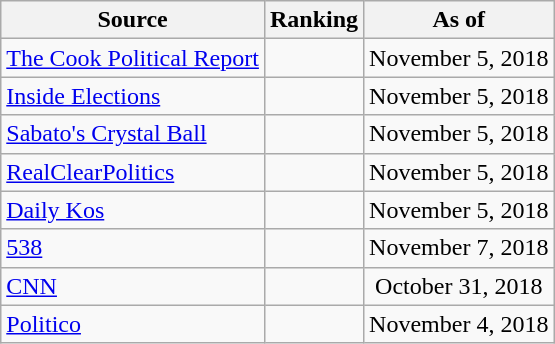<table class="wikitable" style="text-align:center">
<tr>
<th>Source</th>
<th>Ranking</th>
<th>As of</th>
</tr>
<tr>
<td style="text-align:left"><a href='#'>The Cook Political Report</a></td>
<td></td>
<td>November 5, 2018</td>
</tr>
<tr>
<td style="text-align:left"><a href='#'>Inside Elections</a></td>
<td></td>
<td>November 5, 2018</td>
</tr>
<tr>
<td style="text-align:left"><a href='#'>Sabato's Crystal Ball</a></td>
<td></td>
<td>November 5, 2018</td>
</tr>
<tr>
<td style="text-align:left"><a href='#'>RealClearPolitics</a></td>
<td></td>
<td>November 5, 2018</td>
</tr>
<tr>
<td style="text-align:left"><a href='#'>Daily Kos</a></td>
<td></td>
<td>November 5, 2018</td>
</tr>
<tr>
<td style="text-align:left"><a href='#'>538</a></td>
<td></td>
<td>November 7, 2018</td>
</tr>
<tr>
<td style="text-align:left"><a href='#'>CNN</a></td>
<td></td>
<td>October 31, 2018</td>
</tr>
<tr>
<td style="text-align:left"><a href='#'>Politico</a></td>
<td></td>
<td>November 4, 2018</td>
</tr>
</table>
